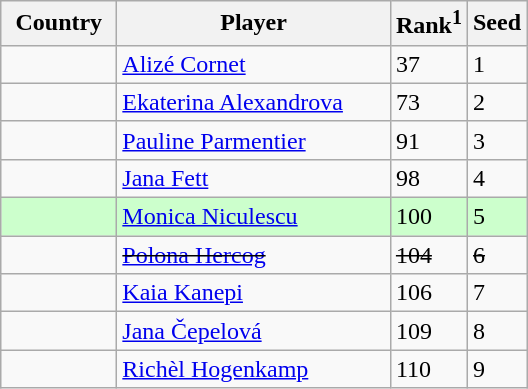<table class="sortable wikitable">
<tr>
<th width="70">Country</th>
<th width="175">Player</th>
<th>Rank<sup>1</sup></th>
<th>Seed</th>
</tr>
<tr>
<td></td>
<td><a href='#'>Alizé Cornet</a></td>
<td>37</td>
<td>1</td>
</tr>
<tr>
<td></td>
<td><a href='#'>Ekaterina Alexandrova</a></td>
<td>73</td>
<td>2</td>
</tr>
<tr>
<td></td>
<td><a href='#'>Pauline Parmentier</a></td>
<td>91</td>
<td>3</td>
</tr>
<tr>
<td></td>
<td><a href='#'>Jana Fett</a></td>
<td>98</td>
<td>4</td>
</tr>
<tr style="background:#cfc;">
<td></td>
<td><a href='#'>Monica Niculescu</a></td>
<td>100</td>
<td>5</td>
</tr>
<tr>
<td><s> </s></td>
<td><s><a href='#'>Polona Hercog</a> </s></td>
<td><s>104 </s></td>
<td><s>6 </s></td>
</tr>
<tr>
<td></td>
<td><a href='#'>Kaia Kanepi</a></td>
<td>106</td>
<td>7</td>
</tr>
<tr>
<td></td>
<td><a href='#'>Jana Čepelová</a></td>
<td>109</td>
<td>8</td>
</tr>
<tr>
<td></td>
<td><a href='#'>Richèl Hogenkamp</a></td>
<td>110</td>
<td>9</td>
</tr>
</table>
